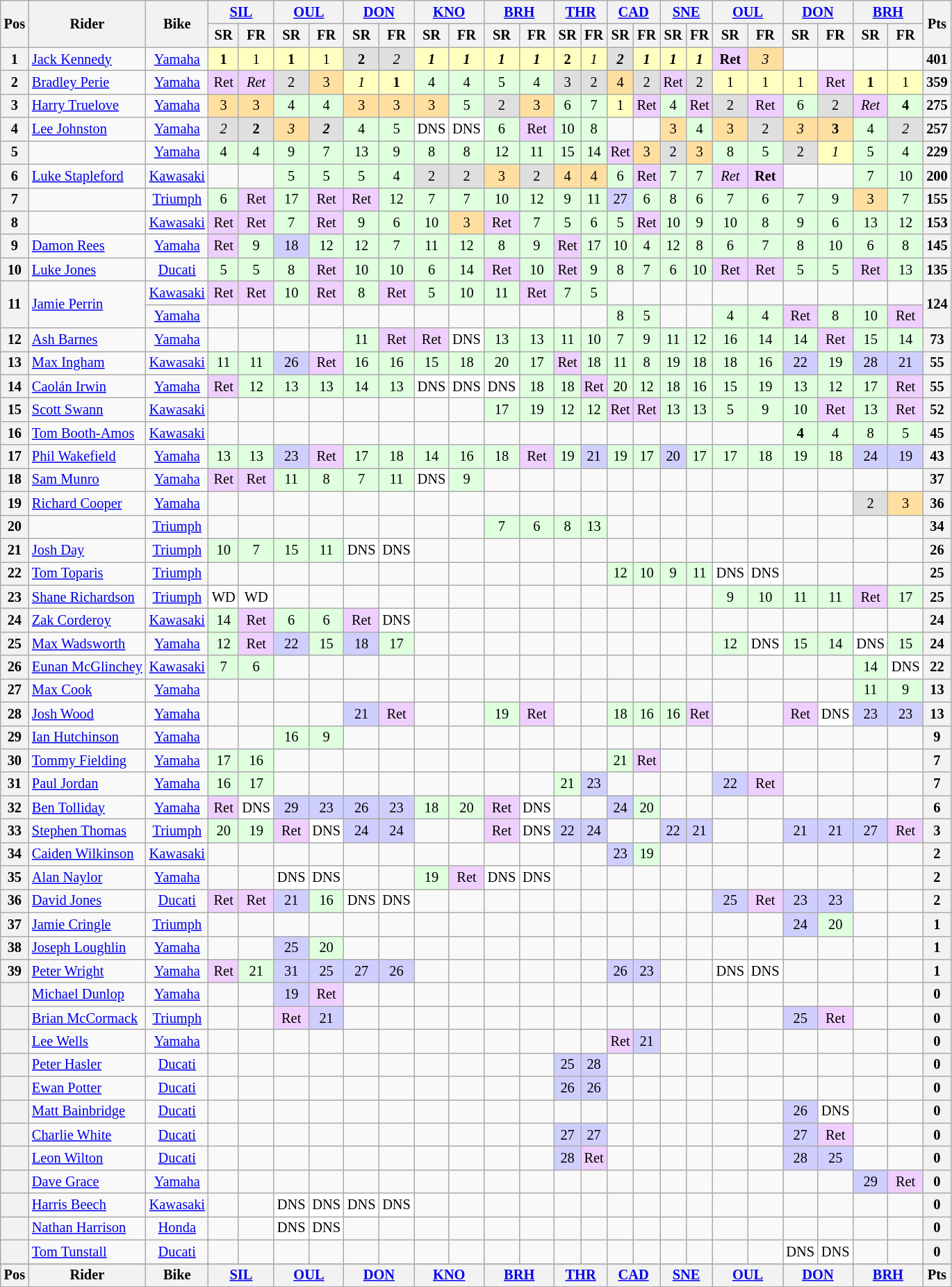<table class="wikitable" style="font-size: 85%; text-align: center;">
<tr valign="top">
<th valign="middle" rowspan=2>Pos</th>
<th valign="middle" rowspan=2>Rider</th>
<th valign="middle" rowspan=2>Bike</th>
<th colspan=2><a href='#'>SIL</a><br></th>
<th colspan=2><a href='#'>OUL</a><br></th>
<th colspan=2><a href='#'>DON</a><br></th>
<th colspan=2><a href='#'>KNO</a><br></th>
<th colspan=2><a href='#'>BRH</a><br></th>
<th colspan=2><a href='#'>THR</a><br></th>
<th colspan=2><a href='#'>CAD</a><br></th>
<th colspan=2><a href='#'>SNE</a><br></th>
<th colspan=2><a href='#'>OUL</a><br></th>
<th colspan=2><a href='#'>DON</a><br></th>
<th colspan=2><a href='#'>BRH</a><br></th>
<th valign="middle" rowspan=2>Pts</th>
</tr>
<tr>
<th>SR</th>
<th>FR</th>
<th>SR</th>
<th>FR</th>
<th>SR</th>
<th>FR</th>
<th>SR</th>
<th>FR</th>
<th>SR</th>
<th>FR</th>
<th>SR</th>
<th>FR</th>
<th>SR</th>
<th>FR</th>
<th>SR</th>
<th>FR</th>
<th>SR</th>
<th>FR</th>
<th>SR</th>
<th>FR</th>
<th>SR</th>
<th>FR</th>
</tr>
<tr>
<th>1</th>
<td align="left"> <a href='#'>Jack Kennedy</a></td>
<td><a href='#'>Yamaha</a></td>
<td style="background:#ffffbf;"><strong>1</strong></td>
<td style="background:#ffffbf;">1</td>
<td style="background:#ffffbf;"><strong>1</strong></td>
<td style="background:#ffffbf;">1</td>
<td style="background:#dfdfdf;"><strong>2</strong></td>
<td style="background:#dfdfdf;"><em>2</em></td>
<td style="background:#ffffbf;"><strong><em>1</em></strong></td>
<td style="background:#ffffbf;"><strong><em>1</em></strong></td>
<td style="background:#ffffbf;"><strong><em>1</em></strong></td>
<td style="background:#ffffbf;"><strong><em>1</em></strong></td>
<td style="background:#ffffbf;"><strong>2</strong></td>
<td style="background:#ffffbf;"><em>1</em></td>
<td style="background:#dfdfdf;"><strong><em>2</em></strong></td>
<td style="background:#ffffbf;"><strong><em>1</em></strong></td>
<td style="background:#ffffbf;"><strong><em>1</em></strong></td>
<td style="background:#ffffbf;"><strong><em>1</em></strong></td>
<td style="background:#efcfff;"><strong>Ret</strong></td>
<td style="background:#ffdf9f;"><em>3</em></td>
<td></td>
<td></td>
<td></td>
<td></td>
<th>401</th>
</tr>
<tr>
<th>2</th>
<td align="left"> <a href='#'>Bradley Perie</a></td>
<td><a href='#'>Yamaha</a></td>
<td style="background:#efcfff;">Ret</td>
<td style="background:#efcfff;"><em>Ret</em></td>
<td style="background:#dfdfdf;">2</td>
<td style="background:#ffdf9f;">3</td>
<td style="background:#ffffbf;"><em>1</em></td>
<td style="background:#ffffbf;"><strong>1</strong></td>
<td style="background:#dfffdf;">4</td>
<td style="background:#dfffdf;">4</td>
<td style="background:#dfffdf;">5</td>
<td style="background:#dfffdf;">4</td>
<td style="background:#dfdfdf;">3</td>
<td style="background:#dfdfdf;">2</td>
<td style="background:#ffdf9f;">4</td>
<td style="background:#dfdfdf;">2</td>
<td style="background:#efcfff;">Ret</td>
<td style="background:#dfdfdf;">2</td>
<td style="background:#ffffbf;">1</td>
<td style="background:#ffffbf;">1</td>
<td style="background:#ffffbf;">1</td>
<td style="background:#efcfff;">Ret</td>
<td style="background:#ffffbf;"><strong>1</strong></td>
<td style="background:#ffffbf;">1</td>
<th>359</th>
</tr>
<tr>
<th>3</th>
<td align="left"> <a href='#'>Harry Truelove</a></td>
<td><a href='#'>Yamaha</a></td>
<td style="background:#ffdf9f;">3</td>
<td style="background:#ffdf9f;">3</td>
<td style="background:#dfffdf;">4</td>
<td style="background:#dfffdf;">4</td>
<td style="background:#ffdf9f;">3</td>
<td style="background:#ffdf9f;">3</td>
<td style="background:#ffdf9f;">3</td>
<td style="background:#dfffdf;">5</td>
<td style="background:#dfdfdf;">2</td>
<td style="background:#ffdf9f;">3</td>
<td style="background:#dfffdf;">6</td>
<td style="background:#dfffdf;">7</td>
<td style="background:#ffffbf;">1</td>
<td style="background:#efcfff;">Ret</td>
<td style="background:#dfffdf;">4</td>
<td style="background:#efcfff;">Ret</td>
<td style="background:#dfdfdf;">2</td>
<td style="background:#efcfff;">Ret</td>
<td style="background:#dfffdf;">6</td>
<td style="background:#dfdfdf;">2</td>
<td style="background:#efcfff;"><em>Ret</em></td>
<td style="background:#dfffdf;"><strong>4</strong></td>
<th>275</th>
</tr>
<tr>
<th>4</th>
<td align="left"> <a href='#'>Lee Johnston</a></td>
<td><a href='#'>Yamaha</a></td>
<td style="background:#dfdfdf;"><em>2</em></td>
<td style="background:#dfdfdf;"><strong>2</strong></td>
<td style="background:#ffdf9f;"><em>3</em></td>
<td style="background:#dfdfdf;"><strong><em>2</em></strong></td>
<td style="background:#dfffdf;">4</td>
<td style="background:#dfffdf;">5</td>
<td style="background:#ffffff;">DNS</td>
<td style="background:#ffffff;">DNS</td>
<td style="background:#dfffdf;">6</td>
<td style="background:#efcfff;">Ret</td>
<td style="background:#dfffdf;">10</td>
<td style="background:#dfffdf;">8</td>
<td></td>
<td></td>
<td style="background:#ffdf9f;">3</td>
<td style="background:#dfffdf;">4</td>
<td style="background:#ffdf9f;">3</td>
<td style="background:#dfdfdf;">2</td>
<td style="background:#ffdf9f;"><em>3</em></td>
<td style="background:#ffdf9f;"><strong>3</strong></td>
<td style="background:#dfffdf;">4</td>
<td style="background:#dfdfdf;"><em>2</em></td>
<th>257</th>
</tr>
<tr>
<th>5</th>
<td align="left"></td>
<td><a href='#'>Yamaha</a></td>
<td style="background:#dfffdf;">4</td>
<td style="background:#dfffdf;">4</td>
<td style="background:#dfffdf;">9</td>
<td style="background:#dfffdf;">7</td>
<td style="background:#dfffdf;">13</td>
<td style="background:#dfffdf;">9</td>
<td style="background:#dfffdf;">8</td>
<td style="background:#dfffdf;">8</td>
<td style="background:#dfffdf;">12</td>
<td style="background:#dfffdf;">11</td>
<td style="background:#dfffdf;">15</td>
<td style="background:#dfffdf;">14</td>
<td style="background:#efcfff;">Ret</td>
<td style="background:#ffdf9f;">3</td>
<td style="background:#dfdfdf;">2</td>
<td style="background:#ffdf9f;">3</td>
<td style="background:#dfffdf;">8</td>
<td style="background:#dfffdf;">5</td>
<td style="background:#dfdfdf;">2</td>
<td style="background:#ffffbf;"><em>1</em></td>
<td style="background:#dfffdf;">5</td>
<td style="background:#dfffdf;">4</td>
<th>229</th>
</tr>
<tr>
<th>6</th>
<td align="left"> <a href='#'>Luke Stapleford</a></td>
<td><a href='#'>Kawasaki</a></td>
<td></td>
<td></td>
<td style="background:#dfffdf;">5</td>
<td style="background:#dfffdf;">5</td>
<td style="background:#dfffdf;">5</td>
<td style="background:#dfffdf;">4</td>
<td style="background:#dfdfdf;">2</td>
<td style="background:#dfdfdf;">2</td>
<td style="background:#ffdf9f;">3</td>
<td style="background:#dfdfdf;">2</td>
<td style="background:#ffdf9f;">4</td>
<td style="background:#ffdf9f;">4</td>
<td style="background:#dfffdf;">6</td>
<td style="background:#efcfff;">Ret</td>
<td style="background:#dfffdf;">7</td>
<td style="background:#dfffdf;">7</td>
<td style="background:#efcfff;"><em>Ret</em></td>
<td style="background:#efcfff;"><strong>Ret</strong></td>
<td></td>
<td></td>
<td style="background:#dfffdf;">7</td>
<td style="background:#dfffdf;">10</td>
<th>200</th>
</tr>
<tr>
<th>7</th>
<td align="left"></td>
<td><a href='#'>Triumph</a></td>
<td style="background:#dfffdf;">6</td>
<td style="background:#efcfff;">Ret</td>
<td style="background:#dfffdf;">17</td>
<td style="background:#efcfff;">Ret</td>
<td style="background:#efcfff;">Ret</td>
<td style="background:#dfffdf;">12</td>
<td style="background:#dfffdf;">7</td>
<td style="background:#dfffdf;">7</td>
<td style="background:#dfffdf;">10</td>
<td style="background:#dfffdf;">12</td>
<td style="background:#dfffdf;">9</td>
<td style="background:#dfffdf;">11</td>
<td style="background:#cfcfff;">27</td>
<td style="background:#dfffdf;">6</td>
<td style="background:#dfffdf;">8</td>
<td style="background:#dfffdf;">6</td>
<td style="background:#dfffdf;">7</td>
<td style="background:#dfffdf;">6</td>
<td style="background:#dfffdf;">7</td>
<td style="background:#dfffdf;">9</td>
<td style="background:#ffdf9f;">3</td>
<td style="background:#dfffdf;">7</td>
<th>155</th>
</tr>
<tr>
<th>8</th>
<td align="left"></td>
<td><a href='#'>Kawasaki</a></td>
<td style="background:#efcfff;">Ret</td>
<td style="background:#efcfff;">Ret</td>
<td style="background:#dfffdf;">7</td>
<td style="background:#efcfff;">Ret</td>
<td style="background:#dfffdf;">9</td>
<td style="background:#dfffdf;">6</td>
<td style="background:#dfffdf;">10</td>
<td style="background:#ffdf9f;">3</td>
<td style="background:#efcfff;">Ret</td>
<td style="background:#dfffdf;">7</td>
<td style="background:#dfffdf;">5</td>
<td style="background:#dfffdf;">6</td>
<td style="background:#dfffdf;">5</td>
<td style="background:#efcfff;">Ret</td>
<td style="background:#dfffdf;">10</td>
<td style="background:#dfffdf;">9</td>
<td style="background:#dfffdf;">10</td>
<td style="background:#dfffdf;">8</td>
<td style="background:#dfffdf;">9</td>
<td style="background:#dfffdf;">6</td>
<td style="background:#dfffdf;">13</td>
<td style="background:#dfffdf;">12</td>
<th>153</th>
</tr>
<tr>
<th>9</th>
<td align="left"> <a href='#'>Damon Rees</a></td>
<td><a href='#'>Yamaha</a></td>
<td style="background:#efcfff;">Ret</td>
<td style="background:#dfffdf;">9</td>
<td style="background:#cfcfff;">18</td>
<td style="background:#dfffdf;">12</td>
<td style="background:#dfffdf;">12</td>
<td style="background:#dfffdf;">7</td>
<td style="background:#dfffdf;">11</td>
<td style="background:#dfffdf;">12</td>
<td style="background:#dfffdf;">8</td>
<td style="background:#dfffdf;">9</td>
<td style="background:#efcfff;">Ret</td>
<td style="background:#dfffdf;">17</td>
<td style="background:#dfffdf;">10</td>
<td style="background:#dfffdf;">4</td>
<td style="background:#dfffdf;">12</td>
<td style="background:#dfffdf;">8</td>
<td style="background:#dfffdf;">6</td>
<td style="background:#dfffdf;">7</td>
<td style="background:#dfffdf;">8</td>
<td style="background:#dfffdf;">10</td>
<td style="background:#dfffdf;">6</td>
<td style="background:#dfffdf;">8</td>
<th>145</th>
</tr>
<tr>
<th>10</th>
<td align="left"> <a href='#'>Luke Jones</a></td>
<td><a href='#'>Ducati</a></td>
<td style="background:#dfffdf;">5</td>
<td style="background:#dfffdf;">5</td>
<td style="background:#dfffdf;">8</td>
<td style="background:#efcfff;">Ret</td>
<td style="background:#dfffdf;">10</td>
<td style="background:#dfffdf;">10</td>
<td style="background:#dfffdf;">6</td>
<td style="background:#dfffdf;">14</td>
<td style="background:#efcfff;">Ret</td>
<td style="background:#dfffdf;">10</td>
<td style="background:#efcfff;">Ret</td>
<td style="background:#dfffdf;">9</td>
<td style="background:#dfffdf;">8</td>
<td style="background:#dfffdf;">7</td>
<td style="background:#dfffdf;">6</td>
<td style="background:#dfffdf;">10</td>
<td style="background:#efcfff;">Ret</td>
<td style="background:#efcfff;">Ret</td>
<td style="background:#dfffdf;">5</td>
<td style="background:#dfffdf;">5</td>
<td style="background:#efcfff;">Ret</td>
<td style="background:#dfffdf;">13</td>
<th>135</th>
</tr>
<tr>
<th rowspan=2>11</th>
<td align="left" rowspan=2> <a href='#'>Jamie Perrin</a></td>
<td><a href='#'>Kawasaki</a></td>
<td style="background:#efcfff;">Ret</td>
<td style="background:#efcfff;">Ret</td>
<td style="background:#dfffdf;">10</td>
<td style="background:#efcfff;">Ret</td>
<td style="background:#dfffdf;">8</td>
<td style="background:#efcfff;">Ret</td>
<td style="background:#dfffdf;">5</td>
<td style="background:#dfffdf;">10</td>
<td style="background:#dfffdf;">11</td>
<td style="background:#efcfff;">Ret</td>
<td style="background:#dfffdf;">7</td>
<td style="background:#dfffdf;">5</td>
<td></td>
<td></td>
<td></td>
<td></td>
<td></td>
<td></td>
<td></td>
<td></td>
<td></td>
<td></td>
<th rowspan=2>124</th>
</tr>
<tr>
<td><a href='#'>Yamaha</a></td>
<td></td>
<td></td>
<td></td>
<td></td>
<td></td>
<td></td>
<td></td>
<td></td>
<td></td>
<td></td>
<td></td>
<td></td>
<td style="background:#dfffdf;">8</td>
<td style="background:#dfffdf;">5</td>
<td></td>
<td></td>
<td style="background:#dfffdf;">4</td>
<td style="background:#dfffdf;">4</td>
<td style="background:#efcfff;">Ret</td>
<td style="background:#dfffdf;">8</td>
<td style="background:#dfffdf;">10</td>
<td style="background:#efcfff;">Ret</td>
</tr>
<tr>
<th>12</th>
<td align="left"> <a href='#'>Ash Barnes</a></td>
<td><a href='#'>Yamaha</a></td>
<td></td>
<td></td>
<td></td>
<td></td>
<td style="background:#dfffdf;">11</td>
<td style="background:#efcfff;">Ret</td>
<td style="background:#efcfff;">Ret</td>
<td style="background:#ffffff;">DNS</td>
<td style="background:#dfffdf;">13</td>
<td style="background:#dfffdf;">13</td>
<td style="background:#dfffdf;">11</td>
<td style="background:#dfffdf;">10</td>
<td style="background:#dfffdf;">7</td>
<td style="background:#dfffdf;">9</td>
<td style="background:#dfffdf;">11</td>
<td style="background:#dfffdf;">12</td>
<td style="background:#dfffdf;">16</td>
<td style="background:#dfffdf;">14</td>
<td style="background:#dfffdf;">14</td>
<td style="background:#efcfff;">Ret</td>
<td style="background:#dfffdf;">15</td>
<td style="background:#dfffdf;">14</td>
<th>73</th>
</tr>
<tr>
<th>13</th>
<td align="left"> <a href='#'>Max Ingham</a></td>
<td><a href='#'>Kawasaki</a></td>
<td style="background:#dfffdf;">11</td>
<td style="background:#dfffdf;">11</td>
<td style="background:#cfcfff;">26</td>
<td style="background:#efcfff;">Ret</td>
<td style="background:#dfffdf;">16</td>
<td style="background:#dfffdf;">16</td>
<td style="background:#dfffdf;">15</td>
<td style="background:#dfffdf;">18</td>
<td style="background:#dfffdf;">20</td>
<td style="background:#dfffdf;">17</td>
<td style="background:#efcfff;">Ret</td>
<td style="background:#dfffdf;">18</td>
<td style="background:#dfffdf;">11</td>
<td style="background:#dfffdf;">8</td>
<td style="background:#dfffdf;">19</td>
<td style="background:#dfffdf;">18</td>
<td style="background:#dfffdf;">18</td>
<td style="background:#dfffdf;">16</td>
<td style="background:#cfcfff;">22</td>
<td style="background:#dfffdf;">19</td>
<td style="background:#cfcfff;">28</td>
<td style="background:#cfcfff;">21</td>
<th>55</th>
</tr>
<tr>
<th>14</th>
<td align="left"> <a href='#'>Caolán Irwin</a></td>
<td><a href='#'>Yamaha</a></td>
<td style="background:#efcfff;">Ret</td>
<td style="background:#dfffdf;">12</td>
<td style="background:#dfffdf;">13</td>
<td style="background:#dfffdf;">13</td>
<td style="background:#dfffdf;">14</td>
<td style="background:#dfffdf;">13</td>
<td style="background:#ffffff;">DNS</td>
<td style="background:#ffffff;">DNS</td>
<td style="background:#ffffff;">DNS</td>
<td style="background:#dfffdf;">18</td>
<td style="background:#dfffdf;">18</td>
<td style="background:#efcfff;">Ret</td>
<td style="background:#dfffdf;">20</td>
<td style="background:#dfffdf;">12</td>
<td style="background:#dfffdf;">18</td>
<td style="background:#dfffdf;">16</td>
<td style="background:#dfffdf;">15</td>
<td style="background:#dfffdf;">19</td>
<td style="background:#dfffdf;">13</td>
<td style="background:#dfffdf;">12</td>
<td style="background:#dfffdf;">17</td>
<td style="background:#efcfff;">Ret</td>
<th>55</th>
</tr>
<tr>
<th>15</th>
<td align="left"> <a href='#'>Scott Swann</a></td>
<td><a href='#'>Kawasaki</a></td>
<td></td>
<td></td>
<td></td>
<td></td>
<td></td>
<td></td>
<td></td>
<td></td>
<td style="background:#dfffdf;">17</td>
<td style="background:#dfffdf;">19</td>
<td style="background:#dfffdf;">12</td>
<td style="background:#dfffdf;">12</td>
<td style="background:#efcfff;">Ret</td>
<td style="background:#efcfff;">Ret</td>
<td style="background:#dfffdf;">13</td>
<td style="background:#dfffdf;">13</td>
<td style="background:#dfffdf;">5</td>
<td style="background:#dfffdf;">9</td>
<td style="background:#dfffdf;">10</td>
<td style="background:#efcfff;">Ret</td>
<td style="background:#dfffdf;">13</td>
<td style="background:#efcfff;">Ret</td>
<th>52</th>
</tr>
<tr>
<th>16</th>
<td align="left"> <a href='#'>Tom Booth-Amos</a></td>
<td><a href='#'>Kawasaki</a></td>
<td></td>
<td></td>
<td></td>
<td></td>
<td></td>
<td></td>
<td></td>
<td></td>
<td></td>
<td></td>
<td></td>
<td></td>
<td></td>
<td></td>
<td></td>
<td></td>
<td></td>
<td></td>
<td style="background:#dfffdf;"><strong>4</strong></td>
<td style="background:#dfffdf;">4</td>
<td style="background:#dfffdf;">8</td>
<td style="background:#dfffdf;">5</td>
<th>45</th>
</tr>
<tr>
<th>17</th>
<td align="left"> <a href='#'>Phil Wakefield</a></td>
<td><a href='#'>Yamaha</a></td>
<td style="background:#dfffdf;">13</td>
<td style="background:#dfffdf;">13</td>
<td style="background:#cfcfff;">23</td>
<td style="background:#efcfff;">Ret</td>
<td style="background:#dfffdf;">17</td>
<td style="background:#dfffdf;">18</td>
<td style="background:#dfffdf;">14</td>
<td style="background:#dfffdf;">16</td>
<td style="background:#dfffdf;">18</td>
<td style="background:#efcfff;">Ret</td>
<td style="background:#dfffdf;">19</td>
<td style="background:#cfcfff;">21</td>
<td style="background:#dfffdf;">19</td>
<td style="background:#dfffdf;">17</td>
<td style="background:#cfcfff;">20</td>
<td style="background:#dfffdf;">17</td>
<td style="background:#dfffdf;">17</td>
<td style="background:#dfffdf;">18</td>
<td style="background:#dfffdf;">19</td>
<td style="background:#dfffdf;">18</td>
<td style="background:#cfcfff;">24</td>
<td style="background:#cfcfff;">19</td>
<th>43</th>
</tr>
<tr>
<th>18</th>
<td align="left"> <a href='#'>Sam Munro</a></td>
<td><a href='#'>Yamaha</a></td>
<td style="background:#efcfff;">Ret</td>
<td style="background:#efcfff;">Ret</td>
<td style="background:#dfffdf;">11</td>
<td style="background:#dfffdf;">8</td>
<td style="background:#dfffdf;">7</td>
<td style="background:#dfffdf;">11</td>
<td style="background:#ffffff;">DNS</td>
<td style="background:#dfffdf;">9</td>
<td></td>
<td></td>
<td></td>
<td></td>
<td></td>
<td></td>
<td></td>
<td></td>
<td></td>
<td></td>
<td></td>
<td></td>
<td></td>
<td></td>
<th>37</th>
</tr>
<tr>
<th>19</th>
<td align="left"> <a href='#'>Richard Cooper</a></td>
<td><a href='#'>Yamaha</a></td>
<td></td>
<td></td>
<td></td>
<td></td>
<td></td>
<td></td>
<td></td>
<td></td>
<td></td>
<td></td>
<td></td>
<td></td>
<td></td>
<td></td>
<td></td>
<td></td>
<td></td>
<td></td>
<td></td>
<td></td>
<td style="background:#dfdfdf;">2</td>
<td style="background:#ffdf9f;">3</td>
<th>36</th>
</tr>
<tr>
<th>20</th>
<td align="left"></td>
<td><a href='#'>Triumph</a></td>
<td></td>
<td></td>
<td></td>
<td></td>
<td></td>
<td></td>
<td></td>
<td></td>
<td style="background:#dfffdf;">7</td>
<td style="background:#dfffdf;">6</td>
<td style="background:#dfffdf;">8</td>
<td style="background:#dfffdf;">13</td>
<td></td>
<td></td>
<td></td>
<td></td>
<td></td>
<td></td>
<td></td>
<td></td>
<td></td>
<td></td>
<th>34</th>
</tr>
<tr>
<th>21</th>
<td align="left"> <a href='#'>Josh Day</a></td>
<td><a href='#'>Triumph</a></td>
<td style="background:#dfffdf;">10</td>
<td style="background:#dfffdf;">7</td>
<td style="background:#dfffdf;">15</td>
<td style="background:#dfffdf;">11</td>
<td style="background:#ffffff;">DNS</td>
<td style="background:#ffffff;">DNS</td>
<td></td>
<td></td>
<td></td>
<td></td>
<td></td>
<td></td>
<td></td>
<td></td>
<td></td>
<td></td>
<td></td>
<td></td>
<td></td>
<td></td>
<td></td>
<td></td>
<th>26</th>
</tr>
<tr>
<th>22</th>
<td align="left"> <a href='#'>Tom Toparis</a></td>
<td><a href='#'>Triumph</a></td>
<td></td>
<td></td>
<td></td>
<td></td>
<td></td>
<td></td>
<td></td>
<td></td>
<td></td>
<td></td>
<td></td>
<td></td>
<td style="background:#dfffdf;">12</td>
<td style="background:#dfffdf;">10</td>
<td style="background:#dfffdf;">9</td>
<td style="background:#dfffdf;">11</td>
<td style="background:#ffffff;">DNS</td>
<td style="background:#ffffff;">DNS</td>
<td></td>
<td></td>
<td></td>
<td></td>
<th>25</th>
</tr>
<tr>
<th>23</th>
<td align="left"> <a href='#'>Shane Richardson</a></td>
<td><a href='#'>Triumph</a></td>
<td style="background:#ffffff;">WD</td>
<td style="background:#ffffff;">WD</td>
<td></td>
<td></td>
<td></td>
<td></td>
<td></td>
<td></td>
<td></td>
<td></td>
<td></td>
<td></td>
<td></td>
<td></td>
<td></td>
<td></td>
<td style="background:#dfffdf;">9</td>
<td style="background:#dfffdf;">10</td>
<td style="background:#dfffdf;">11</td>
<td style="background:#dfffdf;">11</td>
<td style="background:#efcfff;">Ret</td>
<td style="background:#dfffdf;">17</td>
<th>25</th>
</tr>
<tr>
<th>24</th>
<td align="left"> <a href='#'>Zak Corderoy</a></td>
<td><a href='#'>Kawasaki</a></td>
<td style="background:#dfffdf;">14</td>
<td style="background:#efcfff;">Ret</td>
<td style="background:#dfffdf;">6</td>
<td style="background:#dfffdf;">6</td>
<td style="background:#efcfff;">Ret</td>
<td style="background:#ffffff;">DNS</td>
<td></td>
<td></td>
<td></td>
<td></td>
<td></td>
<td></td>
<td></td>
<td></td>
<td></td>
<td></td>
<td></td>
<td></td>
<td></td>
<td></td>
<td></td>
<td></td>
<th>24</th>
</tr>
<tr>
<th>25</th>
<td align="left"> <a href='#'>Max Wadsworth</a></td>
<td><a href='#'>Yamaha</a></td>
<td style="background:#dfffdf;">12</td>
<td style="background:#efcfff;">Ret</td>
<td style="background:#cfcfff;">22</td>
<td style="background:#dfffdf;">15</td>
<td style="background:#cfcfff;">18</td>
<td style="background:#dfffdf;">17</td>
<td></td>
<td></td>
<td></td>
<td></td>
<td></td>
<td></td>
<td></td>
<td></td>
<td></td>
<td></td>
<td style="background:#dfffdf;">12</td>
<td style="background:#ffffff;">DNS</td>
<td style="background:#dfffdf;">15</td>
<td style="background:#dfffdf;">14</td>
<td style="background:#ffffff;">DNS</td>
<td style="background:#dfffdf;">15</td>
<th>24</th>
</tr>
<tr>
<th>26</th>
<td align="left"> <a href='#'>Eunan McGlinchey</a></td>
<td><a href='#'>Kawasaki</a></td>
<td style="background:#dfffdf;">7</td>
<td style="background:#dfffdf;">6</td>
<td></td>
<td></td>
<td></td>
<td></td>
<td></td>
<td></td>
<td></td>
<td></td>
<td></td>
<td></td>
<td></td>
<td></td>
<td></td>
<td></td>
<td></td>
<td></td>
<td></td>
<td></td>
<td style="background:#dfffdf;">14</td>
<td style="background:#ffffff;">DNS</td>
<th>22</th>
</tr>
<tr>
<th>27</th>
<td align="left"> <a href='#'>Max Cook</a></td>
<td><a href='#'>Yamaha</a></td>
<td></td>
<td></td>
<td></td>
<td></td>
<td></td>
<td></td>
<td></td>
<td></td>
<td></td>
<td></td>
<td></td>
<td></td>
<td></td>
<td></td>
<td></td>
<td></td>
<td></td>
<td></td>
<td></td>
<td></td>
<td style="background:#dfffdf;">11</td>
<td style="background:#dfffdf;">9</td>
<th>13</th>
</tr>
<tr>
<th>28</th>
<td align="left"> <a href='#'>Josh Wood</a></td>
<td><a href='#'>Yamaha</a></td>
<td></td>
<td></td>
<td></td>
<td></td>
<td style="background:#cfcfff;">21</td>
<td style="background:#efcfff;">Ret</td>
<td></td>
<td></td>
<td style="background:#dfffdf;">19</td>
<td style="background:#efcfff;">Ret</td>
<td></td>
<td></td>
<td style="background:#dfffdf;">18</td>
<td style="background:#dfffdf;">16</td>
<td style="background:#dfffdf;">16</td>
<td style="background:#efcfff;">Ret</td>
<td></td>
<td></td>
<td style="background:#efcfff;">Ret</td>
<td style="background:#ffffff;">DNS</td>
<td style="background:#cfcfff;">23</td>
<td style="background:#cfcfff;">23</td>
<th>13</th>
</tr>
<tr>
<th>29</th>
<td align="left"> <a href='#'>Ian Hutchinson</a></td>
<td><a href='#'>Yamaha</a></td>
<td></td>
<td></td>
<td style="background:#dfffdf;">16</td>
<td style="background:#dfffdf;">9</td>
<td></td>
<td></td>
<td></td>
<td></td>
<td></td>
<td></td>
<td></td>
<td></td>
<td></td>
<td></td>
<td></td>
<td></td>
<td></td>
<td></td>
<td></td>
<td></td>
<td></td>
<td></td>
<th>9</th>
</tr>
<tr>
<th>30</th>
<td align="left"> <a href='#'>Tommy Fielding</a></td>
<td><a href='#'>Yamaha</a></td>
<td style="background:#dfffdf;">17</td>
<td style="background:#dfffdf;">16</td>
<td></td>
<td></td>
<td></td>
<td></td>
<td></td>
<td></td>
<td></td>
<td></td>
<td></td>
<td></td>
<td style="background:#dfffdf;">21</td>
<td style="background:#efcfff;">Ret</td>
<td></td>
<td></td>
<td></td>
<td></td>
<td></td>
<td></td>
<td></td>
<td></td>
<th>7</th>
</tr>
<tr>
<th>31</th>
<td align="left"> <a href='#'>Paul Jordan</a></td>
<td><a href='#'>Yamaha</a></td>
<td style="background:#dfffdf;">16</td>
<td style="background:#dfffdf;">17</td>
<td></td>
<td></td>
<td></td>
<td></td>
<td></td>
<td></td>
<td></td>
<td></td>
<td style="background:#dfffdf;">21</td>
<td style="background:#cfcfff;">23</td>
<td></td>
<td></td>
<td></td>
<td></td>
<td style="background:#cfcfff;">22</td>
<td style="background:#efcfff;">Ret</td>
<td></td>
<td></td>
<td></td>
<td></td>
<th>7</th>
</tr>
<tr>
<th>32</th>
<td align="left"> <a href='#'>Ben Tolliday</a></td>
<td><a href='#'>Yamaha</a></td>
<td style="background:#efcfff;">Ret</td>
<td style="background:#ffffff;">DNS</td>
<td style="background:#cfcfff;">29</td>
<td style="background:#cfcfff;">23</td>
<td style="background:#cfcfff;">26</td>
<td style="background:#cfcfff;">23</td>
<td style="background:#dfffdf;">18</td>
<td style="background:#dfffdf;">20</td>
<td style="background:#efcfff;">Ret</td>
<td style="background:#ffffff;">DNS</td>
<td></td>
<td></td>
<td style="background:#cfcfff;">24</td>
<td style="background:#dfffdf;">20</td>
<td></td>
<td></td>
<td></td>
<td></td>
<td></td>
<td></td>
<td></td>
<td></td>
<th>6</th>
</tr>
<tr>
<th>33</th>
<td align="left"> <a href='#'>Stephen Thomas</a></td>
<td><a href='#'>Triumph</a></td>
<td style="background:#dfffdf;">20</td>
<td style="background:#dfffdf;">19</td>
<td style="background:#efcfff;">Ret</td>
<td style="background:#ffffff;">DNS</td>
<td style="background:#cfcfff;">24</td>
<td style="background:#cfcfff;">24</td>
<td></td>
<td></td>
<td style="background:#efcfff;">Ret</td>
<td style="background:#ffffff;">DNS</td>
<td style="background:#cfcfff;">22</td>
<td style="background:#cfcfff;">24</td>
<td></td>
<td></td>
<td style="background:#cfcfff;">22</td>
<td style="background:#cfcfff;">21</td>
<td></td>
<td></td>
<td style="background:#cfcfff;">21</td>
<td style="background:#cfcfff;">21</td>
<td style="background:#cfcfff;">27</td>
<td style="background:#efcfff;">Ret</td>
<th>3</th>
</tr>
<tr>
<th>34</th>
<td align="left"> <a href='#'>Caiden Wilkinson</a></td>
<td><a href='#'>Kawasaki</a></td>
<td></td>
<td></td>
<td></td>
<td></td>
<td></td>
<td></td>
<td></td>
<td></td>
<td></td>
<td></td>
<td></td>
<td></td>
<td style="background:#cfcfff;">23</td>
<td style="background:#dfffdf;">19</td>
<td></td>
<td></td>
<td></td>
<td></td>
<td></td>
<td></td>
<td></td>
<td></td>
<th>2</th>
</tr>
<tr>
<th>35</th>
<td align="left"> <a href='#'>Alan Naylor</a></td>
<td><a href='#'>Yamaha</a></td>
<td></td>
<td></td>
<td style="background:#ffffff;">DNS</td>
<td style="background:#ffffff;">DNS</td>
<td></td>
<td></td>
<td style="background:#dfffdf;">19</td>
<td style="background:#efcfff;">Ret</td>
<td style="background:#ffffff;">DNS</td>
<td style="background:#ffffff;">DNS</td>
<td></td>
<td></td>
<td></td>
<td></td>
<td></td>
<td></td>
<td></td>
<td></td>
<td></td>
<td></td>
<td></td>
<td></td>
<th>2</th>
</tr>
<tr>
<th>36</th>
<td align="left"> <a href='#'>David Jones</a></td>
<td><a href='#'>Ducati</a></td>
<td style="background:#efcfff;">Ret</td>
<td style="background:#efcfff;">Ret</td>
<td style="background:#cfcfff;">21</td>
<td style="background:#dfffdf;">16</td>
<td style="background:#ffffff;">DNS</td>
<td style="background:#ffffff;">DNS</td>
<td></td>
<td></td>
<td></td>
<td></td>
<td></td>
<td></td>
<td></td>
<td></td>
<td></td>
<td></td>
<td style="background:#cfcfff;">25</td>
<td style="background:#efcfff;">Ret</td>
<td style="background:#cfcfff;">23</td>
<td style="background:#cfcfff;">23</td>
<td></td>
<td></td>
<th>2</th>
</tr>
<tr>
<th>37</th>
<td align="left"> <a href='#'>Jamie Cringle</a></td>
<td><a href='#'>Triumph</a></td>
<td></td>
<td></td>
<td></td>
<td></td>
<td></td>
<td></td>
<td></td>
<td></td>
<td></td>
<td></td>
<td></td>
<td></td>
<td></td>
<td></td>
<td></td>
<td></td>
<td></td>
<td></td>
<td style="background:#cfcfff;">24</td>
<td style="background:#dfffdf;">20</td>
<td></td>
<td></td>
<th>1</th>
</tr>
<tr>
<th>38</th>
<td align="left"> <a href='#'>Joseph Loughlin</a></td>
<td><a href='#'>Yamaha</a></td>
<td></td>
<td></td>
<td style="background:#cfcfff;">25</td>
<td style="background:#dfffdf;">20</td>
<td></td>
<td></td>
<td></td>
<td></td>
<td></td>
<td></td>
<td></td>
<td></td>
<td></td>
<td></td>
<td></td>
<td></td>
<td></td>
<td></td>
<td></td>
<td></td>
<td></td>
<td></td>
<th>1</th>
</tr>
<tr>
<th>39</th>
<td align="left"> <a href='#'>Peter Wright</a></td>
<td><a href='#'>Yamaha</a></td>
<td style="background:#efcfff;">Ret</td>
<td style="background:#dfffdf;">21</td>
<td style="background:#cfcfff;">31</td>
<td style="background:#cfcfff;">25</td>
<td style="background:#cfcfff;">27</td>
<td style="background:#cfcfff;">26</td>
<td></td>
<td></td>
<td></td>
<td></td>
<td></td>
<td></td>
<td style="background:#cfcfff;">26</td>
<td style="background:#cfcfff;">23</td>
<td></td>
<td></td>
<td style="background:#ffffff;">DNS</td>
<td style="background:#ffffff;">DNS</td>
<td></td>
<td></td>
<td></td>
<td></td>
<th>1</th>
</tr>
<tr>
<th></th>
<td align="left"> <a href='#'>Michael Dunlop</a></td>
<td><a href='#'>Yamaha</a></td>
<td></td>
<td></td>
<td style="background:#cfcfff;">19</td>
<td style="background:#efcfff;">Ret</td>
<td></td>
<td></td>
<td></td>
<td></td>
<td></td>
<td></td>
<td></td>
<td></td>
<td></td>
<td></td>
<td></td>
<td></td>
<td></td>
<td></td>
<td></td>
<td></td>
<td></td>
<td></td>
<th>0</th>
</tr>
<tr>
<th></th>
<td align="left"> <a href='#'>Brian McCormack</a></td>
<td><a href='#'>Triumph</a></td>
<td></td>
<td></td>
<td style="background:#efcfff;">Ret</td>
<td style="background:#cfcfff;">21</td>
<td></td>
<td></td>
<td></td>
<td></td>
<td></td>
<td></td>
<td></td>
<td></td>
<td></td>
<td></td>
<td></td>
<td></td>
<td></td>
<td></td>
<td style="background:#cfcfff;">25</td>
<td style="background:#efcfff;">Ret</td>
<td></td>
<td></td>
<th>0</th>
</tr>
<tr>
<th></th>
<td align="left"> <a href='#'>Lee Wells</a></td>
<td><a href='#'>Yamaha</a></td>
<td></td>
<td></td>
<td></td>
<td></td>
<td></td>
<td></td>
<td></td>
<td></td>
<td></td>
<td></td>
<td></td>
<td></td>
<td style="background:#efcfff;">Ret</td>
<td style="background:#cfcfff;">21</td>
<td></td>
<td></td>
<td></td>
<td></td>
<td></td>
<td></td>
<td></td>
<td></td>
<th>0</th>
</tr>
<tr>
<th></th>
<td align="left"> <a href='#'>Peter Hasler</a></td>
<td><a href='#'>Ducati</a></td>
<td></td>
<td></td>
<td></td>
<td></td>
<td></td>
<td></td>
<td></td>
<td></td>
<td></td>
<td></td>
<td style="background:#cfcfff;">25</td>
<td style="background:#cfcfff;">28</td>
<td></td>
<td></td>
<td></td>
<td></td>
<td></td>
<td></td>
<td></td>
<td></td>
<td></td>
<td></td>
<th>0</th>
</tr>
<tr>
<th></th>
<td align="left"> <a href='#'>Ewan Potter</a></td>
<td><a href='#'>Ducati</a></td>
<td></td>
<td></td>
<td></td>
<td></td>
<td></td>
<td></td>
<td></td>
<td></td>
<td></td>
<td></td>
<td style="background:#cfcfff;">26</td>
<td style="background:#cfcfff;">26</td>
<td></td>
<td></td>
<td></td>
<td></td>
<td></td>
<td></td>
<td></td>
<td></td>
<td></td>
<td></td>
<th>0</th>
</tr>
<tr>
<th></th>
<td align="left"> <a href='#'>Matt Bainbridge</a></td>
<td><a href='#'>Ducati</a></td>
<td></td>
<td></td>
<td></td>
<td></td>
<td></td>
<td></td>
<td></td>
<td></td>
<td></td>
<td></td>
<td></td>
<td></td>
<td></td>
<td></td>
<td></td>
<td></td>
<td></td>
<td></td>
<td style="background:#cfcfff;">26</td>
<td style="background:#ffffff;">DNS</td>
<td></td>
<td></td>
<th>0</th>
</tr>
<tr>
<th></th>
<td align="left"> <a href='#'>Charlie White</a></td>
<td><a href='#'>Ducati</a></td>
<td></td>
<td></td>
<td></td>
<td></td>
<td></td>
<td></td>
<td></td>
<td></td>
<td></td>
<td></td>
<td style="background:#cfcfff;">27</td>
<td style="background:#cfcfff;">27</td>
<td></td>
<td></td>
<td></td>
<td></td>
<td></td>
<td></td>
<td style="background:#cfcfff;">27</td>
<td style="background:#efcfff;">Ret</td>
<td></td>
<td></td>
<th>0</th>
</tr>
<tr>
<th></th>
<td align="left"> <a href='#'>Leon Wilton</a></td>
<td><a href='#'>Ducati</a></td>
<td></td>
<td></td>
<td></td>
<td></td>
<td></td>
<td></td>
<td></td>
<td></td>
<td></td>
<td></td>
<td style="background:#cfcfff;">28</td>
<td style="background:#efcfff;">Ret</td>
<td></td>
<td></td>
<td></td>
<td></td>
<td></td>
<td></td>
<td style="background:#cfcfff;">28</td>
<td style="background:#cfcfff;">25</td>
<td></td>
<td></td>
<th>0</th>
</tr>
<tr>
<th></th>
<td align="left"> <a href='#'>Dave Grace</a></td>
<td><a href='#'>Yamaha</a></td>
<td></td>
<td></td>
<td></td>
<td></td>
<td></td>
<td></td>
<td></td>
<td></td>
<td></td>
<td></td>
<td></td>
<td></td>
<td></td>
<td></td>
<td></td>
<td></td>
<td></td>
<td></td>
<td></td>
<td></td>
<td style="background:#cfcfff;">29</td>
<td style="background:#efcfff;">Ret</td>
<th>0</th>
</tr>
<tr>
<th></th>
<td align="left"> <a href='#'>Harris Beech</a></td>
<td><a href='#'>Kawasaki</a></td>
<td></td>
<td></td>
<td style="background:#ffffff;">DNS</td>
<td style="background:#ffffff;">DNS</td>
<td style="background:#ffffff;">DNS</td>
<td style="background:#ffffff;">DNS</td>
<td></td>
<td></td>
<td></td>
<td></td>
<td></td>
<td></td>
<td></td>
<td></td>
<td></td>
<td></td>
<td></td>
<td></td>
<td></td>
<td></td>
<td></td>
<td></td>
<th>0</th>
</tr>
<tr>
<th></th>
<td align="left"> <a href='#'>Nathan Harrison</a></td>
<td><a href='#'>Honda</a></td>
<td></td>
<td></td>
<td style="background:#ffffff;">DNS</td>
<td style="background:#ffffff;">DNS</td>
<td></td>
<td></td>
<td></td>
<td></td>
<td></td>
<td></td>
<td></td>
<td></td>
<td></td>
<td></td>
<td></td>
<td></td>
<td></td>
<td></td>
<td></td>
<td></td>
<td></td>
<td></td>
<th>0</th>
</tr>
<tr>
<th></th>
<td align="left"> <a href='#'>Tom Tunstall</a></td>
<td><a href='#'>Ducati</a></td>
<td></td>
<td></td>
<td></td>
<td></td>
<td></td>
<td></td>
<td></td>
<td></td>
<td></td>
<td></td>
<td></td>
<td></td>
<td></td>
<td></td>
<td></td>
<td></td>
<td></td>
<td></td>
<td style="background:#ffffff;">DNS</td>
<td style="background:#ffffff;">DNS</td>
<td></td>
<td></td>
<th>0</th>
</tr>
<tr>
</tr>
<tr valign="top">
<th valign="middle" rowspan=2>Pos</th>
<th valign="middle" rowspan=2>Rider</th>
<th valign="middle" rowspan=2>Bike</th>
<th colspan=2><a href='#'>SIL</a><br></th>
<th colspan=2><a href='#'>OUL</a><br></th>
<th colspan=2><a href='#'>DON</a><br></th>
<th colspan=2><a href='#'>KNO</a><br></th>
<th colspan=2><a href='#'>BRH</a><br></th>
<th colspan=2><a href='#'>THR</a><br></th>
<th colspan=2><a href='#'>CAD</a><br></th>
<th colspan=2><a href='#'>SNE</a><br></th>
<th colspan=2><a href='#'>OUL</a><br></th>
<th colspan=2><a href='#'>DON</a><br></th>
<th colspan=2><a href='#'>BRH</a><br></th>
<th valign="middle" rowspan=2>Pts</th>
</tr>
<tr>
</tr>
</table>
